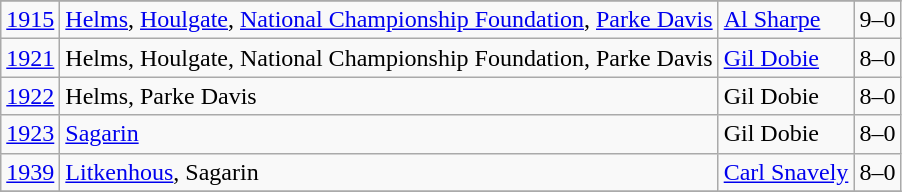<table class="wikitable">
<tr>
</tr>
<tr>
<td><a href='#'>1915</a></td>
<td><a href='#'>Helms</a>, <a href='#'>Houlgate</a>, <a href='#'>National Championship Foundation</a>, <a href='#'>Parke Davis</a></td>
<td><a href='#'>Al Sharpe</a></td>
<td>9–0</td>
</tr>
<tr>
<td><a href='#'>1921</a></td>
<td>Helms, Houlgate, National Championship Foundation, Parke Davis</td>
<td><a href='#'>Gil Dobie</a></td>
<td>8–0</td>
</tr>
<tr>
<td><a href='#'>1922</a></td>
<td>Helms, Parke Davis</td>
<td>Gil Dobie</td>
<td>8–0</td>
</tr>
<tr>
<td><a href='#'>1923</a></td>
<td><a href='#'>Sagarin</a></td>
<td>Gil Dobie</td>
<td>8–0</td>
</tr>
<tr>
<td><a href='#'>1939</a></td>
<td><a href='#'>Litkenhous</a>, Sagarin</td>
<td><a href='#'>Carl Snavely</a></td>
<td>8–0</td>
</tr>
<tr>
</tr>
</table>
